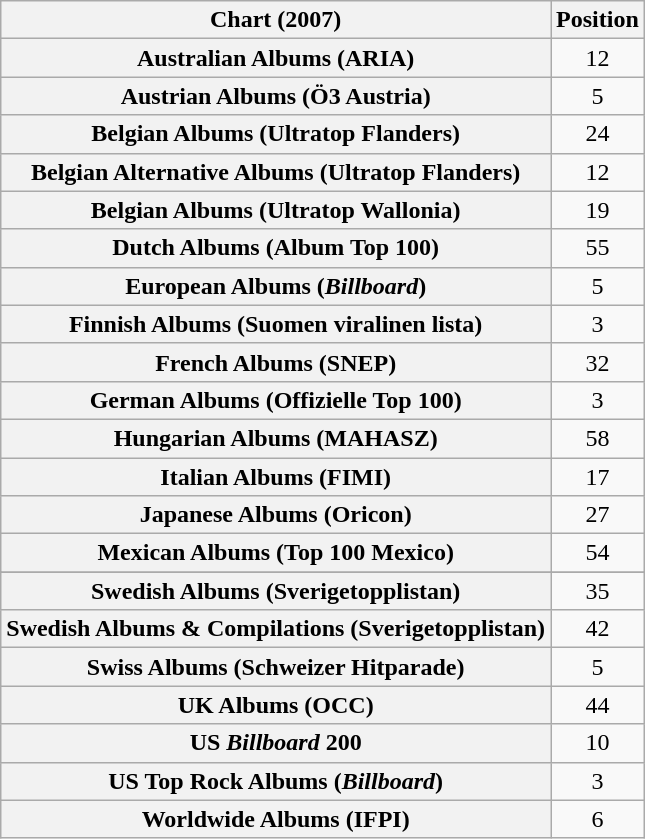<table class="wikitable sortable plainrowheaders">
<tr>
<th scope="col">Chart (2007)</th>
<th scope="col">Position</th>
</tr>
<tr>
<th scope="row">Australian Albums (ARIA)</th>
<td style="text-align:center;">12</td>
</tr>
<tr>
<th scope="row">Austrian Albums (Ö3 Austria)</th>
<td style="text-align:center;">5</td>
</tr>
<tr>
<th scope="row">Belgian Albums (Ultratop Flanders)</th>
<td style="text-align:center;">24</td>
</tr>
<tr>
<th scope="row">Belgian Alternative Albums (Ultratop Flanders)</th>
<td style="text-align:center;">12</td>
</tr>
<tr>
<th scope="row">Belgian Albums (Ultratop Wallonia)</th>
<td style="text-align:center;">19</td>
</tr>
<tr>
<th scope="row">Dutch Albums (Album Top 100)</th>
<td style="text-align:center;">55</td>
</tr>
<tr>
<th scope="row">European Albums (<em>Billboard</em>)</th>
<td style="text-align:center;">5</td>
</tr>
<tr>
<th scope="row">Finnish Albums (Suomen viralinen lista)</th>
<td style="text-align:center;">3</td>
</tr>
<tr>
<th scope="row">French Albums (SNEP)</th>
<td style="text-align:center;">32</td>
</tr>
<tr>
<th scope="row">German Albums (Offizielle Top 100)</th>
<td style="text-align:center;">3</td>
</tr>
<tr>
<th scope="row">Hungarian Albums (MAHASZ)</th>
<td style="text-align:center;">58</td>
</tr>
<tr>
<th scope="row">Italian Albums (FIMI)</th>
<td style="text-align:center;">17</td>
</tr>
<tr>
<th scope="row">Japanese Albums (Oricon)</th>
<td style="text-align:center;">27</td>
</tr>
<tr>
<th scope="row">Mexican Albums (Top 100 Mexico)</th>
<td style="text-align:center;">54</td>
</tr>
<tr>
</tr>
<tr>
<th scope="row">Swedish Albums (Sverigetopplistan)</th>
<td style="text-align:center;">35</td>
</tr>
<tr>
<th scope="row">Swedish Albums & Compilations (Sverigetopplistan)</th>
<td style="text-align:center;">42</td>
</tr>
<tr>
<th scope="row">Swiss Albums (Schweizer Hitparade)</th>
<td style="text-align:center;">5</td>
</tr>
<tr>
<th scope="row">UK Albums (OCC)</th>
<td style="text-align:center;">44</td>
</tr>
<tr>
<th scope="row">US <em>Billboard</em> 200</th>
<td style="text-align:center;">10</td>
</tr>
<tr>
<th scope="row">US Top Rock Albums (<em>Billboard</em>)</th>
<td style="text-align:center;">3</td>
</tr>
<tr>
<th scope="row">Worldwide Albums (IFPI)</th>
<td style="text-align:center;">6</td>
</tr>
</table>
